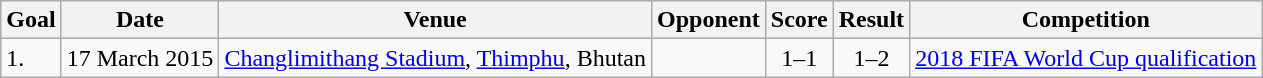<table class="wikitable plainrowheaders sortable">
<tr>
<th>Goal</th>
<th>Date</th>
<th>Venue</th>
<th>Opponent</th>
<th>Score</th>
<th>Result</th>
<th>Competition</th>
</tr>
<tr>
<td>1.</td>
<td>17 March 2015</td>
<td><a href='#'>Changlimithang Stadium</a>, <a href='#'>Thimphu</a>, Bhutan</td>
<td></td>
<td align=center>1–1</td>
<td align=center>1–2</td>
<td><a href='#'>2018 FIFA World Cup qualification</a></td>
</tr>
</table>
